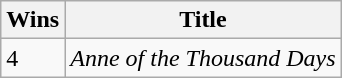<table class="wikitable">
<tr>
<th>Wins</th>
<th>Title</th>
</tr>
<tr>
<td>4</td>
<td><em>Anne of the Thousand Days</em></td>
</tr>
</table>
